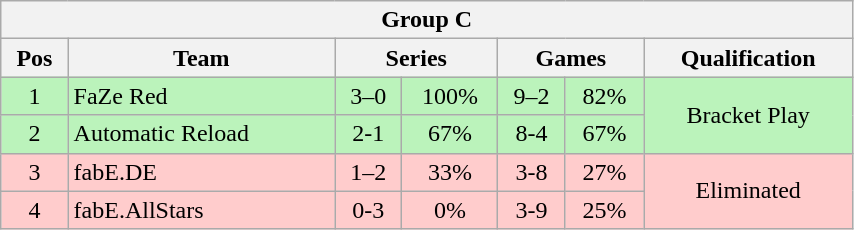<table class="wikitable" style="display: inline-table;width: 45%;">
<tr>
<th colspan="7">Group C</th>
</tr>
<tr>
<th>Pos</th>
<th>Team</th>
<th colspan="2">Series</th>
<th colspan="2">Games</th>
<th>Qualification</th>
</tr>
<tr>
<td style="text-align:center; background:#BBF3BB;">1</td>
<td style="text-align:left; background:#BBF3BB;">FaZe Red</td>
<td style="text-align:center; background:#BBF3BB;">3–0</td>
<td style="text-align:center; background:#BBF3BB;">100%</td>
<td style="text-align:center; background:#BBF3BB;">9–2</td>
<td style="text-align:center; background:#BBF3BB;">82%</td>
<td style="text-align:center; background:#BBF3BB;" rowspan="2">Bracket Play</td>
</tr>
<tr>
<td style="text-align:center; background:#BBF3BB;">2</td>
<td style="text-align:left; background:#BBF3BB;">Automatic Reload</td>
<td style="text-align:center; background:#BBF3BB;">2-1</td>
<td style="text-align:center; background:#BBF3BB;">67%</td>
<td style="text-align:center; background:#BBF3BB;">8-4</td>
<td style="text-align:center; background:#BBF3BB;">67%</td>
</tr>
<tr>
<td style="text-align:center; background:#FFCCCC;">3</td>
<td style="text-align:left; background:#FFCCCC;">fabE.DE</td>
<td style="text-align:center; background:#FFCCCC;">1–2</td>
<td style="text-align:center; background:#FFCCCC;">33%</td>
<td style="text-align:center; background:#FFCCCC;">3-8</td>
<td style="text-align:center; background:#FFCCCC;">27%</td>
<td style="text-align:center; background:#FFCCCC;" rowspan="2">Eliminated</td>
</tr>
<tr>
<td style="text-align:center; background:#FFCCCC;">4</td>
<td style="text-align:left; background:#FFCCCC;">fabE.AllStars</td>
<td style="text-align:center; background:#FFCCCC;">0-3</td>
<td style="text-align:center; background:#FFCCCC;">0%</td>
<td style="text-align:center; background:#FFCCCC;">3-9</td>
<td style="text-align:center; background:#FFCCCC;">25%</td>
</tr>
</table>
